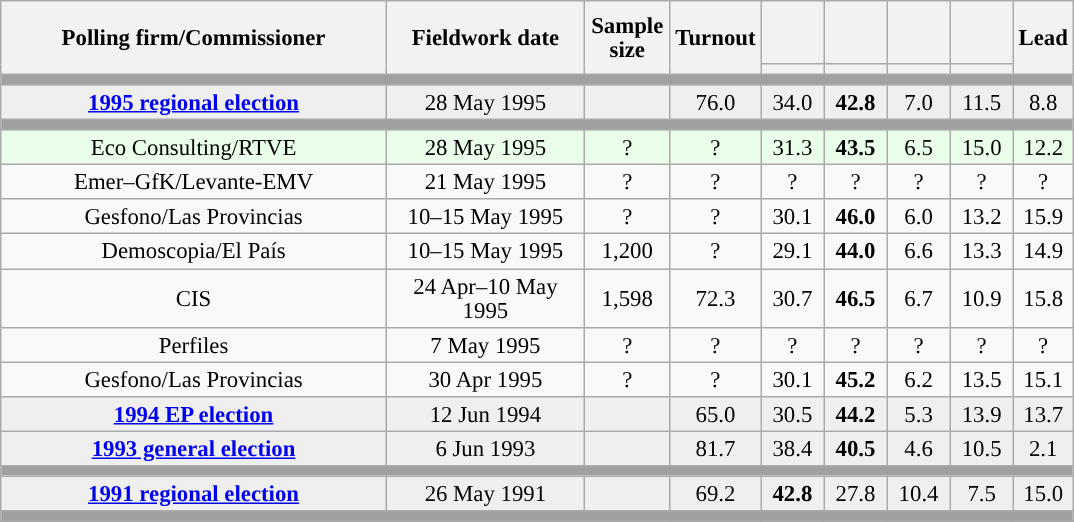<table class="wikitable collapsible collapsed" style="text-align:center; font-size:95%; line-height:16px;">
<tr style="height:42px;">
<th style="width:250px;" rowspan="2">Polling firm/Commissioner</th>
<th style="width:125px;" rowspan="2">Fieldwork date</th>
<th style="width:50px;" rowspan="2">Sample size</th>
<th style="width:45px;" rowspan="2">Turnout</th>
<th style="width:35px;"></th>
<th style="width:35px;"></th>
<th style="width:35px;"></th>
<th style="width:35px;"></th>
<th style="width:30px;" rowspan="2">Lead</th>
</tr>
<tr>
<th style="color:inherit;background:"></th>
<th style="color:inherit;background:"></th>
<th style="color:inherit;background:"></th>
<th style="color:inherit;background:"></th>
</tr>
<tr>
<td colspan="10" style="background:#A0A0A0"></td>
</tr>
<tr style="background:#EFEFEF;">
<td><strong><a href='#'>1995 regional election</a></strong></td>
<td>28 May 1995</td>
<td></td>
<td>76.0</td>
<td>34.0<br></td>
<td><strong>42.8</strong><br></td>
<td>7.0<br></td>
<td>11.5<br></td>
<td style="background:">8.8</td>
</tr>
<tr>
<td colspan="10" style="background:#A0A0A0"></td>
</tr>
<tr style="background:#EAFFEA;">
<td>Eco Consulting/RTVE</td>
<td>28 May 1995</td>
<td>?</td>
<td>?</td>
<td>31.3<br></td>
<td><strong>43.5</strong><br></td>
<td>6.5<br></td>
<td>15.0<br></td>
<td style="background:">12.2</td>
</tr>
<tr>
<td>Emer–GfK/Levante-EMV</td>
<td>21 May 1995</td>
<td>?</td>
<td>?</td>
<td>?<br></td>
<td>?<br></td>
<td>?<br></td>
<td>?<br></td>
<td style="background:">?</td>
</tr>
<tr>
<td>Gesfono/Las Provincias</td>
<td>10–15 May 1995</td>
<td>?</td>
<td>?</td>
<td>30.1<br></td>
<td><strong>46.0</strong><br></td>
<td>6.0<br></td>
<td>13.2<br></td>
<td style="background:">15.9</td>
</tr>
<tr>
<td>Demoscopia/El País</td>
<td>10–15 May 1995</td>
<td>1,200</td>
<td>?</td>
<td>29.1<br></td>
<td><strong>44.0</strong><br></td>
<td>6.6<br></td>
<td>13.3<br></td>
<td style="background:">14.9</td>
</tr>
<tr>
<td>CIS</td>
<td>24 Apr–10 May 1995</td>
<td>1,598</td>
<td>72.3</td>
<td>30.7</td>
<td><strong>46.5</strong></td>
<td>6.7</td>
<td>10.9</td>
<td style="background:">15.8</td>
</tr>
<tr>
<td>Perfiles</td>
<td>7 May 1995</td>
<td>?</td>
<td>?</td>
<td>?<br></td>
<td>?<br></td>
<td>?<br></td>
<td>?<br></td>
<td style="background:">?</td>
</tr>
<tr>
<td>Gesfono/Las Provincias</td>
<td>30 Apr 1995</td>
<td>?</td>
<td>?</td>
<td>30.1<br></td>
<td><strong>45.2</strong><br></td>
<td>6.2<br></td>
<td>13.5<br></td>
<td style="background:">15.1</td>
</tr>
<tr style="background:#EFEFEF;">
<td><strong><a href='#'>1994 EP election</a></strong></td>
<td>12 Jun 1994</td>
<td></td>
<td>65.0</td>
<td>30.5<br></td>
<td><strong>44.2</strong><br></td>
<td>5.3<br></td>
<td>13.9<br></td>
<td style="background:">13.7</td>
</tr>
<tr style="background:#EFEFEF;">
<td><strong><a href='#'>1993 general election</a></strong></td>
<td>6 Jun 1993</td>
<td></td>
<td>81.7</td>
<td>38.4<br></td>
<td><strong>40.5</strong><br></td>
<td>4.6<br></td>
<td>10.5<br></td>
<td style="background:">2.1</td>
</tr>
<tr>
<td colspan="10" style="background:#A0A0A0"></td>
</tr>
<tr style="background:#EFEFEF;">
<td><strong><a href='#'>1991 regional election</a></strong></td>
<td>26 May 1991</td>
<td></td>
<td>69.2</td>
<td><strong>42.8</strong><br></td>
<td>27.8<br></td>
<td>10.4<br></td>
<td>7.5<br></td>
<td style="background:">15.0</td>
</tr>
<tr>
<td colspan="10" style="background:#A0A0A0"></td>
</tr>
</table>
